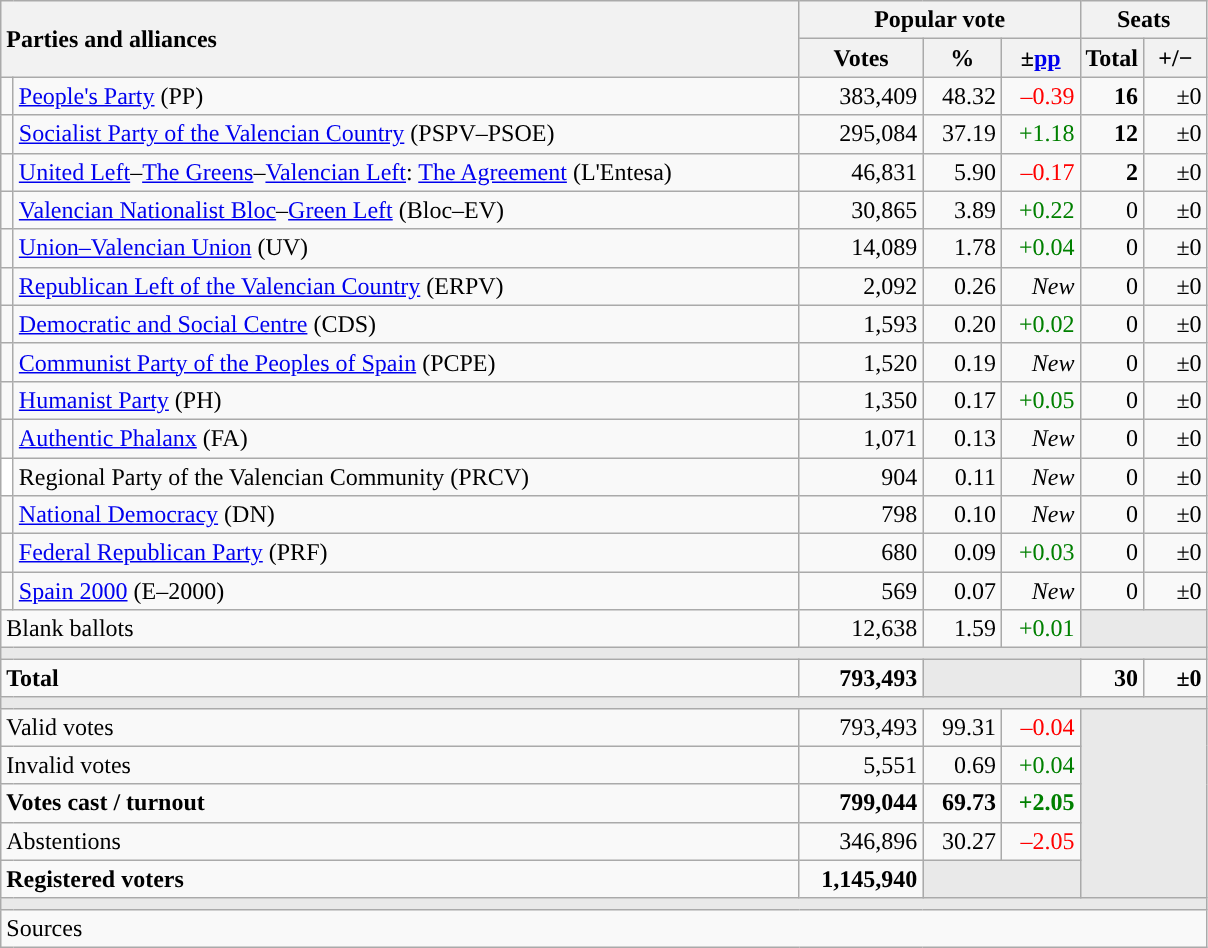<table class="wikitable" style="text-align:right;">
<tr>
<th style="text-align:left;" rowspan="2" colspan="2" width="525">Parties and alliances</th>
<th colspan="3">Popular vote</th>
<th colspan="2">Seats</th>
</tr>
<tr>
<th width="75">Votes</th>
<th width="45">%</th>
<th width="45">±<a href='#'>pp</a></th>
<th width="35">Total</th>
<th width="35">+/−</th>
</tr>
<tr>
<td width="1" style="color:inherit;background:"></td>
<td align="left"><a href='#'>People's Party</a> (PP)</td>
<td>383,409</td>
<td>48.32</td>
<td style="color:red;">–0.39</td>
<td><strong>16</strong></td>
<td>±0</td>
</tr>
<tr>
<td style="color:inherit;background:"></td>
<td align="left"><a href='#'>Socialist Party of the Valencian Country</a> (PSPV–PSOE)</td>
<td>295,084</td>
<td>37.19</td>
<td style="color:green;">+1.18</td>
<td><strong>12</strong></td>
<td>±0</td>
</tr>
<tr>
<td style="color:inherit;background:"></td>
<td align="left"><a href='#'>United Left</a>–<a href='#'>The Greens</a>–<a href='#'>Valencian Left</a>: <a href='#'>The Agreement</a> (L'Entesa)</td>
<td>46,831</td>
<td>5.90</td>
<td style="color:red;">–0.17</td>
<td><strong>2</strong></td>
<td>±0</td>
</tr>
<tr>
<td style="color:inherit;background:"></td>
<td align="left"><a href='#'>Valencian Nationalist Bloc</a>–<a href='#'>Green Left</a> (Bloc–EV)</td>
<td>30,865</td>
<td>3.89</td>
<td style="color:green;">+0.22</td>
<td>0</td>
<td>±0</td>
</tr>
<tr>
<td style="color:inherit;background:"></td>
<td align="left"><a href='#'>Union–Valencian Union</a> (UV)</td>
<td>14,089</td>
<td>1.78</td>
<td style="color:green;">+0.04</td>
<td>0</td>
<td>±0</td>
</tr>
<tr>
<td style="color:inherit;background:"></td>
<td align="left"><a href='#'>Republican Left of the Valencian Country</a> (ERPV)</td>
<td>2,092</td>
<td>0.26</td>
<td><em>New</em></td>
<td>0</td>
<td>±0</td>
</tr>
<tr>
<td style="color:inherit;background:"></td>
<td align="left"><a href='#'>Democratic and Social Centre</a> (CDS)</td>
<td>1,593</td>
<td>0.20</td>
<td style="color:green;">+0.02</td>
<td>0</td>
<td>±0</td>
</tr>
<tr>
<td style="color:inherit;background:"></td>
<td align="left"><a href='#'>Communist Party of the Peoples of Spain</a> (PCPE)</td>
<td>1,520</td>
<td>0.19</td>
<td><em>New</em></td>
<td>0</td>
<td>±0</td>
</tr>
<tr>
<td style="color:inherit;background:"></td>
<td align="left"><a href='#'>Humanist Party</a> (PH)</td>
<td>1,350</td>
<td>0.17</td>
<td style="color:green;">+0.05</td>
<td>0</td>
<td>±0</td>
</tr>
<tr>
<td style="color:inherit;background:"></td>
<td align="left"><a href='#'>Authentic Phalanx</a> (FA)</td>
<td>1,071</td>
<td>0.13</td>
<td><em>New</em></td>
<td>0</td>
<td>±0</td>
</tr>
<tr>
<td bgcolor="white"></td>
<td align="left">Regional Party of the Valencian Community (PRCV)</td>
<td>904</td>
<td>0.11</td>
<td><em>New</em></td>
<td>0</td>
<td>±0</td>
</tr>
<tr>
<td style="color:inherit;background:"></td>
<td align="left"><a href='#'>National Democracy</a> (DN)</td>
<td>798</td>
<td>0.10</td>
<td><em>New</em></td>
<td>0</td>
<td>±0</td>
</tr>
<tr>
<td style="color:inherit;background:"></td>
<td align="left"><a href='#'>Federal Republican Party</a> (PRF)</td>
<td>680</td>
<td>0.09</td>
<td style="color:green;">+0.03</td>
<td>0</td>
<td>±0</td>
</tr>
<tr>
<td style="color:inherit;background:"></td>
<td align="left"><a href='#'>Spain 2000</a> (E–2000)</td>
<td>569</td>
<td>0.07</td>
<td><em>New</em></td>
<td>0</td>
<td>±0</td>
</tr>
<tr>
<td align="left" colspan="2">Blank ballots</td>
<td>12,638</td>
<td>1.59</td>
<td style="color:green;">+0.01</td>
<td bgcolor="#E9E9E9" colspan="2"></td>
</tr>
<tr>
<td colspan="7" bgcolor="#E9E9E9"></td>
</tr>
<tr style="font-weight:bold;">
<td align="left" colspan="2">Total</td>
<td>793,493</td>
<td bgcolor="#E9E9E9" colspan="2"></td>
<td>30</td>
<td>±0</td>
</tr>
<tr>
<td colspan="7" bgcolor="#E9E9E9"></td>
</tr>
<tr>
<td align="left" colspan="2">Valid votes</td>
<td>793,493</td>
<td>99.31</td>
<td style="color:red;">–0.04</td>
<td bgcolor="#E9E9E9" colspan="2" rowspan="5"></td>
</tr>
<tr>
<td align="left" colspan="2">Invalid votes</td>
<td>5,551</td>
<td>0.69</td>
<td style="color:green;">+0.04</td>
</tr>
<tr style="font-weight:bold;">
<td align="left" colspan="2">Votes cast / turnout</td>
<td>799,044</td>
<td>69.73</td>
<td style="color:green;">+2.05</td>
</tr>
<tr>
<td align="left" colspan="2">Abstentions</td>
<td>346,896</td>
<td>30.27</td>
<td style="color:red;">–2.05</td>
</tr>
<tr style="font-weight:bold;">
<td align="left" colspan="2">Registered voters</td>
<td>1,145,940</td>
<td bgcolor="#E9E9E9" colspan="2"></td>
</tr>
<tr>
<td colspan="7" bgcolor="#E9E9E9"></td>
</tr>
<tr>
<td align="left" colspan="7">Sources</td>
</tr>
</table>
